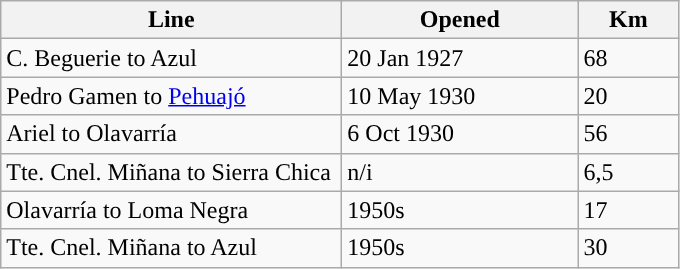<table class="wikitable">
<tr>
<th style="width:220px">Line</th>
<th style="width:150px">Opened</th>
<th style="width:60px">Km</th>
</tr>
<tr>
<td>C. Beguerie to Azul</td>
<td>20 Jan 1927</td>
<td>68</td>
</tr>
<tr>
<td>Pedro Gamen to <a href='#'>Pehuajó</a></td>
<td>10 May 1930</td>
<td>20</td>
</tr>
<tr>
<td>Ariel to Olavarría</td>
<td>6 Oct 1930</td>
<td>56</td>
</tr>
<tr>
<td>Tte. Cnel. Miñana to Sierra Chica</td>
<td>n/i</td>
<td>6,5</td>
</tr>
<tr>
<td>Olavarría to Loma Negra</td>
<td>1950s</td>
<td>17</td>
</tr>
<tr>
<td>Tte. Cnel. Miñana to Azul</td>
<td>1950s</td>
<td>30</td>
</tr>
</table>
